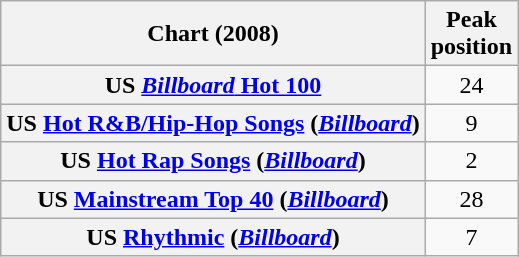<table class="wikitable sortable plainrowheaders" style="text-align:center">
<tr>
<th scope="col">Chart (2008)</th>
<th scope="col">Peak<br>position</th>
</tr>
<tr>
<th scope="row">US <a href='#'><em>Billboard</em> Hot 100</a></th>
<td>24</td>
</tr>
<tr>
<th scope="row">US <a href='#'>Hot R&B/Hip-Hop Songs</a> (<em><a href='#'>Billboard</a></em>)</th>
<td>9</td>
</tr>
<tr>
<th scope="row">US <a href='#'>Hot Rap Songs</a> (<em><a href='#'>Billboard</a></em>)</th>
<td>2</td>
</tr>
<tr>
<th scope="row">US <a href='#'>Mainstream Top 40</a> (<em><a href='#'>Billboard</a></em>)</th>
<td>28</td>
</tr>
<tr>
<th scope="row">US <a href='#'>Rhythmic</a> (<em><a href='#'>Billboard</a></em>)</th>
<td>7</td>
</tr>
</table>
